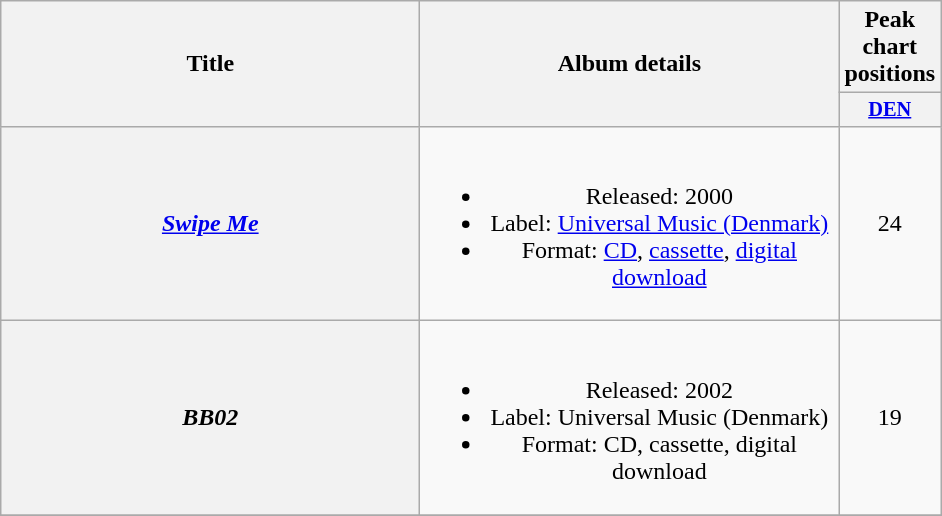<table class="wikitable plainrowheaders" style="text-align:center;">
<tr>
<th scope="col" rowspan="2" style="width:17em;">Title</th>
<th scope="col" rowspan="2" style="width:17em;">Album details</th>
<th scope="col" colspan="10">Peak chart positions</th>
</tr>
<tr>
<th style="width:2.5em; font-size:85%"><a href='#'>DEN</a><br></th>
</tr>
<tr>
<th scope="row"><em><a href='#'>Swipe Me</a></em></th>
<td><br><ul><li>Released: 2000</li><li>Label: <a href='#'>Universal Music (Denmark)</a></li><li>Format: <a href='#'>CD</a>, <a href='#'>cassette</a>, <a href='#'>digital download</a></li></ul></td>
<td>24</td>
</tr>
<tr>
<th scope="row"><em>BB02</em></th>
<td><br><ul><li>Released: 2002</li><li>Label: Universal Music (Denmark)</li><li>Format: CD, cassette, digital download</li></ul></td>
<td>19</td>
</tr>
<tr>
</tr>
</table>
